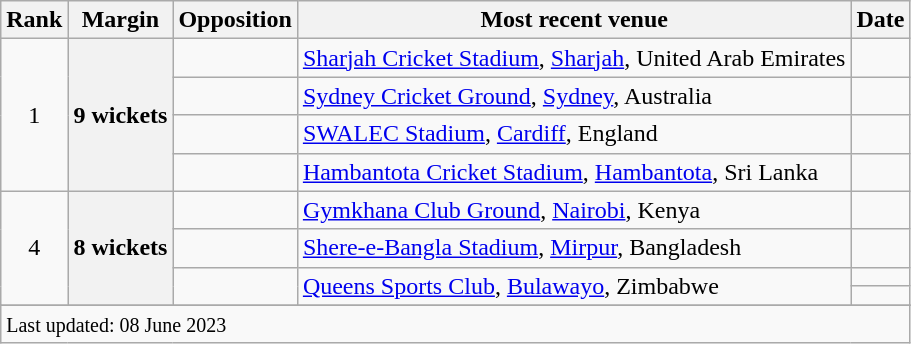<table class="wikitable plainrowheaders sortable">
<tr>
<th scope=col>Rank</th>
<th scope=col>Margin</th>
<th scope=col>Opposition</th>
<th scope=col>Most recent venue</th>
<th scope=col>Date</th>
</tr>
<tr>
<td rowspan="4" align="center">1</td>
<th rowspan="4" scope="row" style="text-align:center">9 wickets</th>
<td></td>
<td><a href='#'>Sharjah Cricket Stadium</a>, <a href='#'>Sharjah</a>, United Arab Emirates</td>
<td></td>
</tr>
<tr>
<td></td>
<td><a href='#'>Sydney Cricket Ground</a>, <a href='#'>Sydney</a>, Australia</td>
<td> </td>
</tr>
<tr>
<td></td>
<td><a href='#'>SWALEC Stadium</a>, <a href='#'>Cardiff</a>, England</td>
<td> </td>
</tr>
<tr>
<td></td>
<td><a href='#'>Hambantota Cricket Stadium</a>, <a href='#'>Hambantota</a>, Sri Lanka</td>
<td></td>
</tr>
<tr>
<td align=center rowspan=4>4</td>
<th scope=row style=text-align:center rowspan=4>8 wickets</th>
<td></td>
<td><a href='#'>Gymkhana Club Ground</a>, <a href='#'>Nairobi</a>, Kenya</td>
<td></td>
</tr>
<tr>
<td></td>
<td><a href='#'>Shere-e-Bangla Stadium</a>, <a href='#'>Mirpur</a>, Bangladesh</td>
<td></td>
</tr>
<tr>
<td rowspan=2></td>
<td rowspan=2><a href='#'>Queens Sports Club</a>, <a href='#'>Bulawayo</a>, Zimbabwe</td>
<td></td>
</tr>
<tr>
<td></td>
</tr>
<tr>
</tr>
<tr class=sortbottom>
<td colspan=5><small>Last updated: 08 June 2023</small></td>
</tr>
</table>
